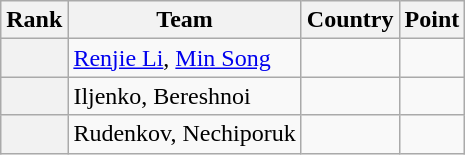<table class="wikitable sortable">
<tr>
<th>Rank</th>
<th>Team</th>
<th>Country</th>
<th>Point</th>
</tr>
<tr>
<th></th>
<td><a href='#'>Renjie Li</a>, <a href='#'>Min Song</a></td>
<td></td>
<td></td>
</tr>
<tr>
<th></th>
<td>Iljenko, Bereshnoi</td>
<td></td>
<td></td>
</tr>
<tr>
<th></th>
<td>Rudenkov, Nechiporuk</td>
<td></td>
<td></td>
</tr>
</table>
